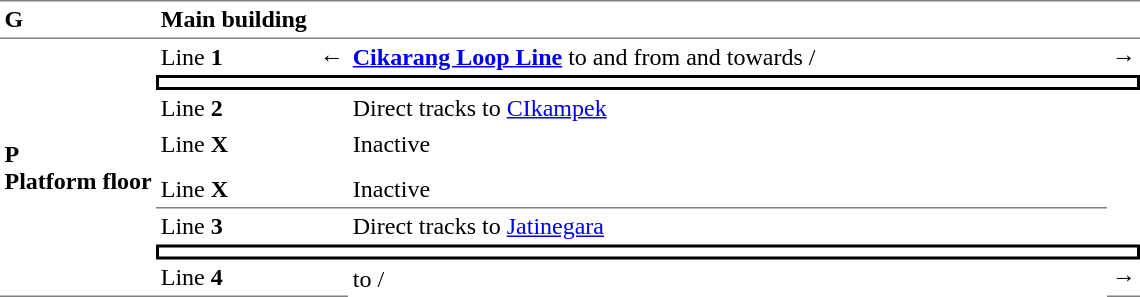<table cellpadding="3" cellspacing="0">
<tr>
<td style="border-top:solid 1px gray;"><strong>G</strong></td>
<td colspan="4" style="border-top:solid 1px gray;"><strong>Main building</strong></td>
</tr>
<tr>
<td rowspan="9" style="border-top:solid 1px gray; border-bottom:solid 1px gray;"><strong>P</strong><br><strong>Platform floor</strong></td>
<td style="border-top:solid 1px gray;">Line <strong>1</strong></td>
<td style="border-top:solid 1px gray;">← </td>
<td width="500" style="border-top:solid 1px gray;"> <strong><a href='#'>Cikarang Loop Line</a></strong> to  and from and towards /</td>
<td style="border-top:solid 1px gray;"> →</td>
</tr>
<tr>
<td colspan="4" style="border-top:solid 2px black;border-right:solid 2px black;border-left:solid 2px black;border-bottom:solid 2px black;text-align:center;"></td>
</tr>
<tr>
<td>Line <strong>2</strong></td>
<td></td>
<td width="500">Direct tracks to <a href='#'>CIkampek</a></td>
<td></td>
</tr>
<tr>
<td>Line <strong>X</strong></td>
<td></td>
<td>Inactive</td>
<td></td>
</tr>
<tr>
<td colspan="4"></td>
</tr>
<tr>
<td>Line <strong>X</strong></td>
<td></td>
<td>Inactive</td>
<td></td>
</tr>
<tr>
<td width="100" style="border-top:solid 1px gray;">Line <strong>3</strong></td>
<td style="border-top:solid 1px gray;"></td>
<td width="500" style="border-top:solid 1px gray;">Direct tracks to <a href='#'>Jatinegara</a></td>
<td></td>
</tr>
<tr>
<td colspan="4" style="border-top:solid 2px black;border-right:solid 2px black;border-left:solid 2px black;border-bottom:solid 2px black;text-align:center;"></td>
</tr>
<tr>
<td style="border-bottom:solid 1px gray;">Line <strong>4</strong></td>
<td style="border-bottom:solid 1px gray;"></td>
<td> to /</td>
<td style="border-bottom:solid 1px gray;"> →</td>
</tr>
</table>
